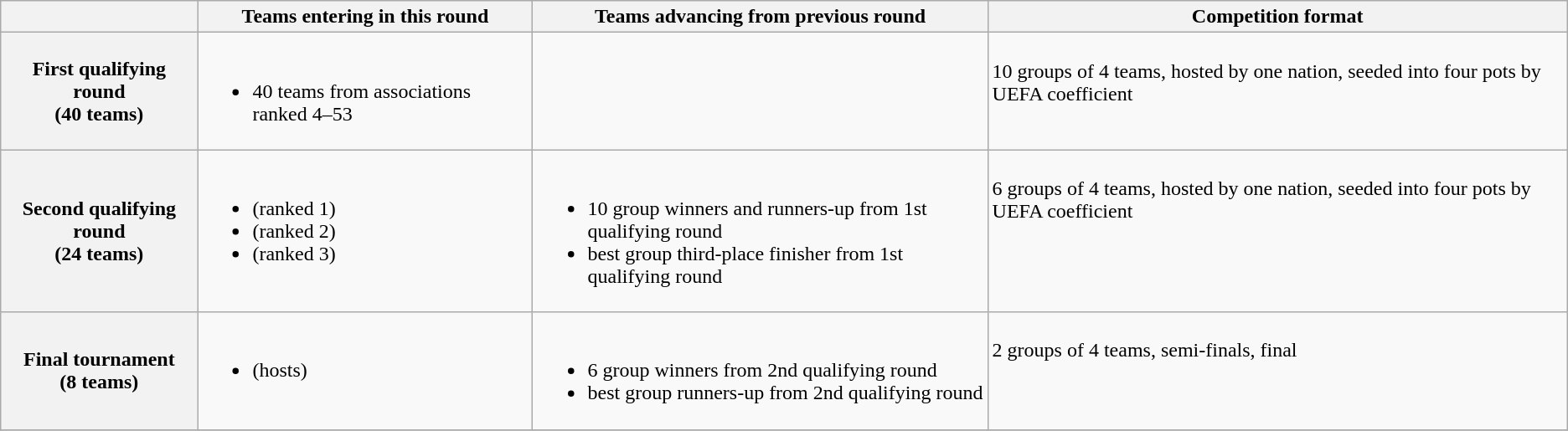<table class="wikitable">
<tr>
<th></th>
<th>Teams entering in this round</th>
<th>Teams advancing from previous round</th>
<th>Competition format</th>
</tr>
<tr valign="top">
<th valign="middle">First qualifying round<br> (40 teams)</th>
<td><br><ul><li>40 teams from associations ranked 4–53</li></ul></td>
<td></td>
<td><br>10 groups of 4 teams, hosted by one nation, seeded into four pots by UEFA coefficient</td>
</tr>
<tr valign="top">
<th valign="middle">Second qualifying round<br> (24 teams)</th>
<td><br><ul><li> (ranked 1)</li><li> (ranked 2)</li><li> (ranked 3)</li></ul></td>
<td><br><ul><li>10 group winners and runners-up from 1st qualifying round</li><li>best group third-place finisher from 1st qualifying round</li></ul></td>
<td><br>6 groups of 4 teams, hosted by one nation, seeded into four pots by UEFA coefficient</td>
</tr>
<tr valign="top">
<th valign="middle">Final tournament<br> (8 teams)</th>
<td><br><ul><li> (hosts)</li></ul></td>
<td><br><ul><li>6 group winners from 2nd qualifying round</li><li>best group runners-up from 2nd qualifying round</li></ul></td>
<td><br>2 groups of 4 teams, semi-finals, final</td>
</tr>
<tr>
</tr>
</table>
